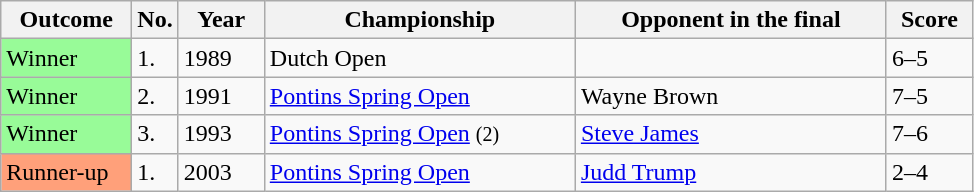<table class="sortable wikitable">
<tr>
<th width="80">Outcome</th>
<th width="20">No.</th>
<th width="50">Year</th>
<th width="200">Championship</th>
<th width="200">Opponent in the final</th>
<th width="50">Score</th>
</tr>
<tr>
<td style="background:#98FB98">Winner</td>
<td>1.</td>
<td>1989</td>
<td>Dutch Open</td>
<td> </td>
<td>6–5</td>
</tr>
<tr>
<td style="background:#98FB98">Winner</td>
<td>2.</td>
<td>1991</td>
<td><a href='#'>Pontins Spring Open</a></td>
<td> Wayne Brown</td>
<td>7–5</td>
</tr>
<tr>
<td style="background:#98FB98">Winner</td>
<td>3.</td>
<td>1993</td>
<td><a href='#'>Pontins Spring Open</a> <small>(2)</small></td>
<td> <a href='#'>Steve James</a></td>
<td>7–6</td>
</tr>
<tr>
<td style="background:#ffa07a;">Runner-up</td>
<td>1.</td>
<td>2003</td>
<td><a href='#'>Pontins Spring Open</a></td>
<td> <a href='#'>Judd Trump</a></td>
<td>2–4</td>
</tr>
</table>
